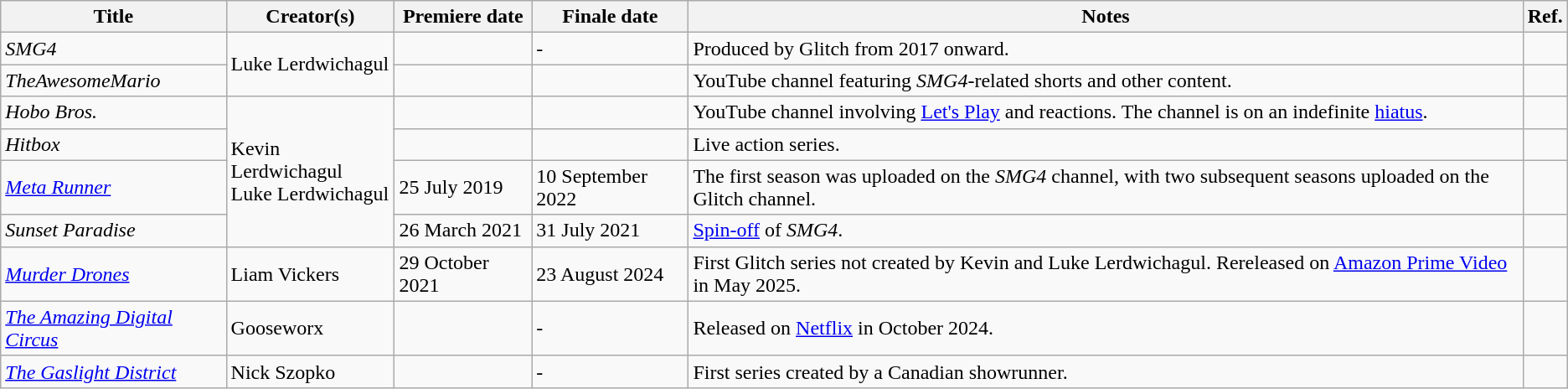<table class="wikitable sortable">
<tr>
<th>Title</th>
<th>Creator(s)</th>
<th>Premiere date</th>
<th>Finale date</th>
<th>Notes</th>
<th>Ref.</th>
</tr>
<tr>
<td><em>SMG4</em></td>
<td rowspan="2">Luke Lerdwichagul</td>
<td></td>
<td>-</td>
<td>Produced by Glitch from 2017 onward.</td>
<td><br></td>
</tr>
<tr>
<td><em>TheAwesomeMario</em></td>
<td></td>
<td></td>
<td>YouTube channel featuring <em>SMG4</em>-related shorts and other content.</td>
<td></td>
</tr>
<tr>
<td><em>Hobo Bros.</em></td>
<td rowspan="4">Kevin Lerdwichagul<br>Luke Lerdwichagul</td>
<td></td>
<td></td>
<td>YouTube channel involving <a href='#'>Let's Play</a> and reactions. The channel is on an indefinite <a href='#'>hiatus</a>.</td>
<td></td>
</tr>
<tr>
<td><em>Hitbox</em></td>
<td></td>
<td></td>
<td>Live action series.</td>
<td></td>
</tr>
<tr>
<td><em><a href='#'>Meta Runner</a></em></td>
<td>25 July 2019</td>
<td>10 September 2022</td>
<td>The first season was uploaded on the <em>SMG4</em> channel, with two subsequent seasons uploaded on the Glitch channel.</td>
<td></td>
</tr>
<tr>
<td><em>Sunset Paradise</em></td>
<td>26 March 2021</td>
<td>31 July 2021</td>
<td><a href='#'>Spin-off</a> of <em>SMG4</em>.</td>
<td></td>
</tr>
<tr>
<td><em><a href='#'>Murder Drones</a></em></td>
<td>Liam Vickers</td>
<td>29 October 2021</td>
<td>23 August 2024</td>
<td>First Glitch series not created by Kevin and Luke Lerdwichagul. Rereleased on <a href='#'>Amazon Prime Video</a> in May 2025.</td>
<td></td>
</tr>
<tr>
<td><em><a href='#'>The Amazing Digital Circus</a></em></td>
<td>Gooseworx</td>
<td></td>
<td>-</td>
<td>Released on <a href='#'>Netflix</a> in October 2024.</td>
<td></td>
</tr>
<tr>
<td><em><a href='#'>The Gaslight District</a></em></td>
<td>Nick Szopko</td>
<td></td>
<td>-</td>
<td>First series created by a Canadian showrunner.</td>
<td></td>
</tr>
</table>
